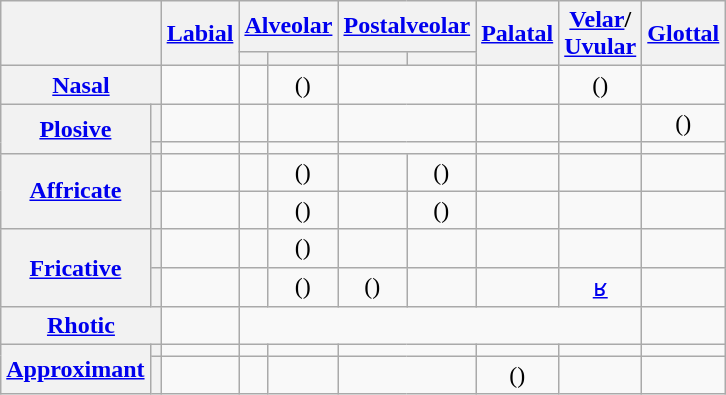<table class="wikitable" style="text-align:center">
<tr>
<th colspan="2" rowspan="2"></th>
<th rowspan="2"><a href='#'>Labial</a></th>
<th colspan="2"><a href='#'>Alveolar</a></th>
<th colspan="2"><a href='#'>Postalveolar</a></th>
<th rowspan="2"><a href='#'>Palatal</a></th>
<th rowspan="2"><a href='#'>Velar</a>/<br><a href='#'>Uvular</a></th>
<th rowspan="2"><a href='#'>Glottal</a></th>
</tr>
<tr>
<th></th>
<th></th>
<th></th>
<th></th>
</tr>
<tr>
<th colspan="2"><a href='#'>Nasal</a></th>
<td></td>
<td></td>
<td>()</td>
<td colspan="2"></td>
<td></td>
<td>()</td>
<td></td>
</tr>
<tr>
<th rowspan="2"><a href='#'>Plosive</a></th>
<th></th>
<td></td>
<td></td>
<td></td>
<td colspan="2"></td>
<td></td>
<td></td>
<td>()</td>
</tr>
<tr>
<th></th>
<td></td>
<td></td>
<td></td>
<td colspan="2"></td>
<td></td>
<td></td>
<td></td>
</tr>
<tr>
<th rowspan="2"><a href='#'>Affricate</a></th>
<th></th>
<td></td>
<td></td>
<td>()</td>
<td></td>
<td>()</td>
<td></td>
<td></td>
<td></td>
</tr>
<tr>
<th></th>
<td></td>
<td></td>
<td>()</td>
<td></td>
<td>()</td>
<td></td>
<td></td>
<td></td>
</tr>
<tr>
<th rowspan="2"><a href='#'>Fricative</a></th>
<th></th>
<td></td>
<td></td>
<td>()</td>
<td></td>
<td></td>
<td></td>
<td></td>
<td></td>
</tr>
<tr>
<th></th>
<td></td>
<td></td>
<td>()</td>
<td>()</td>
<td></td>
<td></td>
<td><a href='#'>ʁ</a></td>
<td></td>
</tr>
<tr>
<th colspan="2"><a href='#'>Rhotic</a></th>
<td></td>
<td colspan="6"></td>
<td></td>
</tr>
<tr>
<th rowspan="2"><a href='#'>Approximant</a></th>
<th></th>
<td></td>
<td></td>
<td></td>
<td colspan="2"></td>
<td></td>
<td></td>
<td></td>
</tr>
<tr>
<th></th>
<td></td>
<td></td>
<td></td>
<td colspan="2"></td>
<td>()</td>
<td></td>
<td></td>
</tr>
</table>
